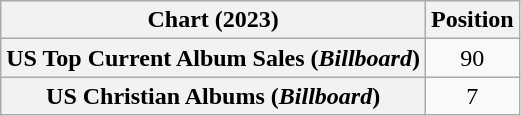<table class="wikitable plainrowheaders" style="text-align:center">
<tr>
<th scope="col">Chart (2023)</th>
<th scope="col">Position</th>
</tr>
<tr>
<th scope="row">US Top Current Album Sales (<em>Billboard</em>)</th>
<td>90</td>
</tr>
<tr>
<th scope="row">US Christian Albums (<em>Billboard</em>)</th>
<td>7</td>
</tr>
</table>
